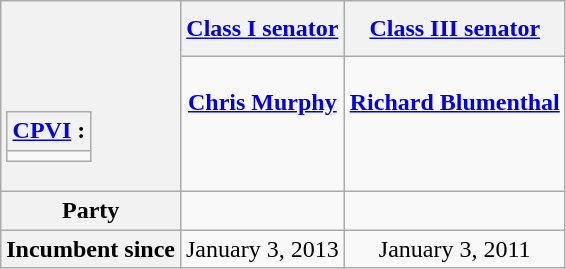<table class="wikitable floatright" style="text-align: center;">
<tr>
<th scope="rowgroup" rowspan=2><br><br><br><table class="wikitable">
<tr>
<th><a href='#'>CPVI</a> :</th>
</tr>
<tr>
<td></td>
</tr>
</table>
</th>
<th scope="col"><a href='#'>Class I senator</a></th>
<th scope="col"><a href='#'>Class III senator</a></th>
</tr>
<tr style="vertical-align: top;">
<td><br><strong><a href='#'>Chris Murphy</a></strong><br><br></td>
<td><br><strong><a href='#'>Richard Blumenthal</a></strong><br><br></td>
</tr>
<tr>
<th scope="row">Party</th>
<td></td>
<td></td>
</tr>
<tr>
<th scope="row">Incumbent since</th>
<td>January 3, 2013</td>
<td>January 3, 2011</td>
</tr>
</table>
